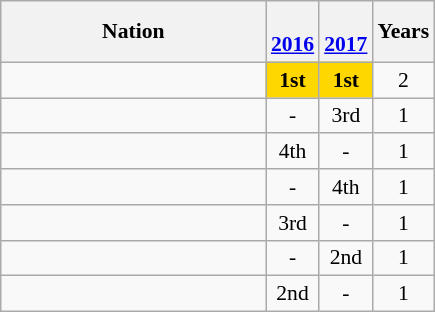<table class="wikitable" style="text-align:center; font-size:90%">
<tr>
<th width=170>Nation</th>
<th><br><a href='#'>2016</a></th>
<th><br><a href='#'>2017</a></th>
<th>Years</th>
</tr>
<tr>
<td align=left></td>
<td bgcolor=gold><strong>1st</strong></td>
<td bgcolor=gold><strong>1st</strong></td>
<td>2</td>
</tr>
<tr>
<td align=left></td>
<td>-</td>
<td>3rd</td>
<td>1</td>
</tr>
<tr>
<td align=left></td>
<td>4th</td>
<td>-</td>
<td>1</td>
</tr>
<tr>
<td align=left></td>
<td>-</td>
<td>4th</td>
<td>1</td>
</tr>
<tr>
<td align=left></td>
<td>3rd</td>
<td>-</td>
<td>1</td>
</tr>
<tr>
<td align=left></td>
<td>-</td>
<td>2nd</td>
<td>1</td>
</tr>
<tr>
<td align=left></td>
<td>2nd</td>
<td>-</td>
<td>1</td>
</tr>
</table>
